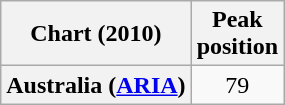<table class="wikitable plainrowheaders" style="text-align:center">
<tr>
<th scope="col">Chart (2010)</th>
<th scope="col">Peak<br>position</th>
</tr>
<tr>
<th scope="row">Australia (<a href='#'>ARIA</a>)</th>
<td>79</td>
</tr>
</table>
